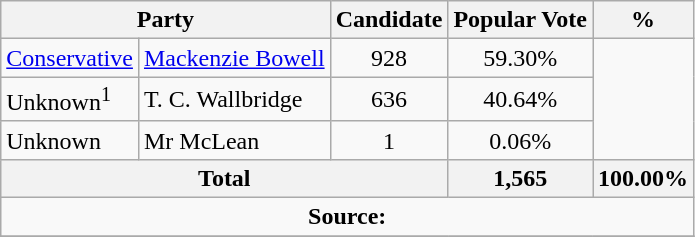<table class="wikitable">
<tr>
<th colspan="2">Party</th>
<th>Candidate</th>
<th>Popular Vote</th>
<th>%</th>
</tr>
<tr>
<td><a href='#'>Conservative</a></td>
<td> <a href='#'>Mackenzie Bowell</a></td>
<td align=center>928</td>
<td align=center>59.30%</td>
</tr>
<tr>
<td>Unknown<sup>1</sup></td>
<td>T. C. Wallbridge</td>
<td align=center>636</td>
<td align=center>40.64%</td>
</tr>
<tr>
<td>Unknown</td>
<td>Mr McLean</td>
<td align=center>1</td>
<td align=center>0.06%</td>
</tr>
<tr>
<th colspan=3 align=center>Total</th>
<th align=right>1,565</th>
<th align=right>100.00%</th>
</tr>
<tr>
<td align="center" colspan=5><strong>Source:</strong> </td>
</tr>
<tr>
</tr>
</table>
